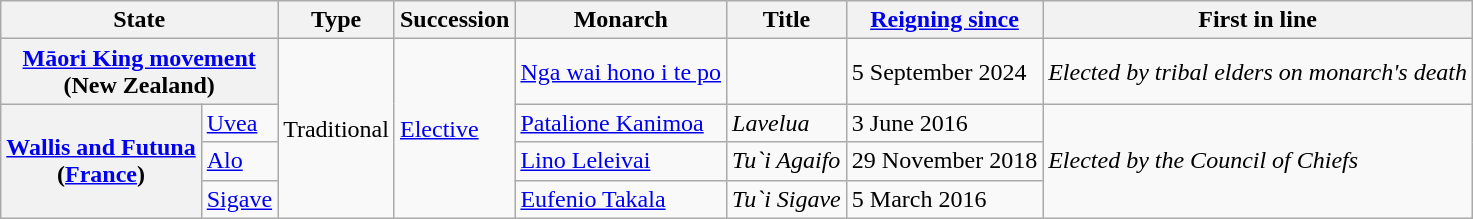<table class="wikitable sortable plainrowheaders">
<tr>
<th scope="col" colspan="2">State</th>
<th scope="col">Type</th>
<th scope="col">Succession</th>
<th scope="col">Monarch</th>
<th scope="col">Title</th>
<th scope="col" data-sort-type="date"><a href='#'>Reigning since</a></th>
<th scope="col">First in line</th>
</tr>
<tr>
<th scope="row" colspan="2"><a href='#'>Māori King movement</a><br>(New Zealand)</th>
<td rowspan="4">Traditional</td>
<td rowspan="4"><a href='#'>Elective</a></td>
<td><a href='#'>Nga wai hono i te po</a></td>
<td></td>
<td>5 September 2024</td>
<td><em>Elected by tribal elders on monarch's death</em></td>
</tr>
<tr>
<th scope="row" rowspan="3"><a href='#'>Wallis and Futuna</a><br>(<a href='#'>France</a>)</th>
<td><a href='#'>Uvea</a></td>
<td><a href='#'>Patalione Kanimoa</a></td>
<td><em>Lavelua</em></td>
<td>3 June 2016</td>
<td rowspan="3"><em>Elected by the Council of Chiefs</em></td>
</tr>
<tr>
<td><a href='#'>Alo</a></td>
<td><a href='#'>Lino Leleivai</a></td>
<td><em>Tu`i Agaifo</em></td>
<td>29 November 2018</td>
</tr>
<tr>
<td><a href='#'>Sigave</a></td>
<td><a href='#'>Eufenio Takala</a></td>
<td><em>Tu`i Sigave</em></td>
<td>5 March 2016</td>
</tr>
</table>
